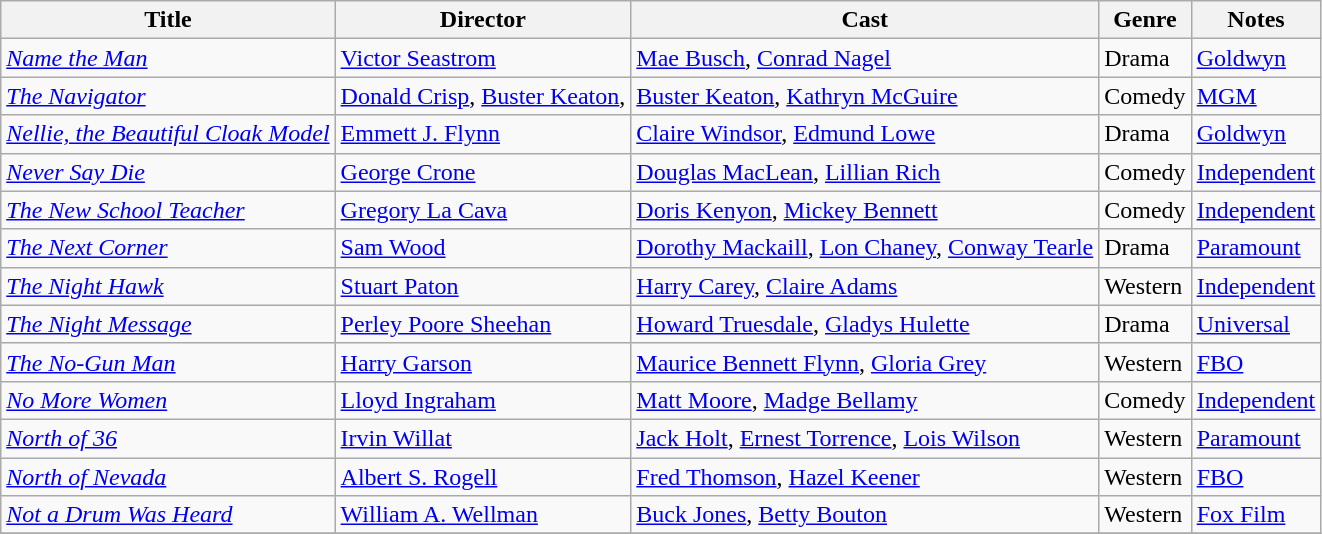<table class="wikitable">
<tr>
<th>Title</th>
<th>Director</th>
<th>Cast</th>
<th>Genre</th>
<th>Notes</th>
</tr>
<tr>
<td><em><a href='#'>Name the Man</a></em></td>
<td><a href='#'>Victor Seastrom</a></td>
<td><a href='#'>Mae Busch</a>, <a href='#'>Conrad Nagel</a></td>
<td>Drama</td>
<td><a href='#'>Goldwyn</a></td>
</tr>
<tr>
<td><em><a href='#'>The Navigator</a></em></td>
<td><a href='#'>Donald Crisp</a>, <a href='#'>Buster Keaton</a>,</td>
<td><a href='#'>Buster Keaton</a>, <a href='#'>Kathryn McGuire</a></td>
<td>Comedy</td>
<td><a href='#'>MGM</a></td>
</tr>
<tr>
<td><em><a href='#'>Nellie, the Beautiful Cloak Model</a></em></td>
<td><a href='#'>Emmett J. Flynn</a></td>
<td><a href='#'>Claire Windsor</a>, <a href='#'>Edmund Lowe</a></td>
<td>Drama</td>
<td><a href='#'>Goldwyn</a></td>
</tr>
<tr>
<td><em><a href='#'>Never Say Die</a></em></td>
<td><a href='#'>George Crone</a></td>
<td><a href='#'>Douglas MacLean</a>, <a href='#'>Lillian Rich</a></td>
<td>Comedy</td>
<td><a href='#'>Independent</a></td>
</tr>
<tr>
<td><em><a href='#'>The New School Teacher</a></em></td>
<td><a href='#'>Gregory La Cava</a></td>
<td><a href='#'>Doris Kenyon</a>, <a href='#'>Mickey Bennett</a></td>
<td>Comedy</td>
<td><a href='#'>Independent</a></td>
</tr>
<tr>
<td><em><a href='#'>The Next Corner</a></em></td>
<td><a href='#'>Sam Wood</a></td>
<td><a href='#'>Dorothy Mackaill</a>, <a href='#'>Lon Chaney</a>, <a href='#'>Conway Tearle</a></td>
<td>Drama</td>
<td><a href='#'>Paramount</a></td>
</tr>
<tr>
<td><em><a href='#'>The Night Hawk</a></em></td>
<td><a href='#'>Stuart Paton</a></td>
<td><a href='#'>Harry Carey</a>, <a href='#'>Claire Adams</a></td>
<td>Western</td>
<td><a href='#'>Independent</a></td>
</tr>
<tr>
<td><em><a href='#'>The Night Message</a></em></td>
<td><a href='#'>Perley Poore Sheehan</a></td>
<td><a href='#'>Howard Truesdale</a>, <a href='#'>Gladys Hulette</a></td>
<td>Drama</td>
<td><a href='#'>Universal</a></td>
</tr>
<tr>
<td><em><a href='#'>The No-Gun Man</a></em></td>
<td><a href='#'>Harry Garson</a></td>
<td><a href='#'>Maurice Bennett Flynn</a>, <a href='#'>Gloria Grey</a></td>
<td>Western</td>
<td><a href='#'>FBO</a></td>
</tr>
<tr>
<td><em><a href='#'>No More Women</a></em></td>
<td><a href='#'>Lloyd Ingraham</a></td>
<td><a href='#'>Matt Moore</a>, <a href='#'>Madge Bellamy</a></td>
<td>Comedy</td>
<td><a href='#'>Independent</a></td>
</tr>
<tr>
<td><em><a href='#'>North of 36</a></em></td>
<td><a href='#'>Irvin Willat</a></td>
<td><a href='#'>Jack Holt</a>, <a href='#'>Ernest Torrence</a>, <a href='#'>Lois Wilson</a></td>
<td>Western</td>
<td><a href='#'>Paramount</a></td>
</tr>
<tr>
<td><em><a href='#'>North of Nevada</a></em></td>
<td><a href='#'>Albert S. Rogell</a></td>
<td><a href='#'>Fred Thomson</a>, <a href='#'>Hazel Keener</a></td>
<td>Western</td>
<td><a href='#'>FBO</a></td>
</tr>
<tr>
<td><em><a href='#'>Not a Drum Was Heard</a></em></td>
<td><a href='#'>William A. Wellman</a></td>
<td><a href='#'>Buck Jones</a>, <a href='#'>Betty Bouton</a></td>
<td>Western</td>
<td><a href='#'>Fox Film</a></td>
</tr>
<tr>
</tr>
</table>
